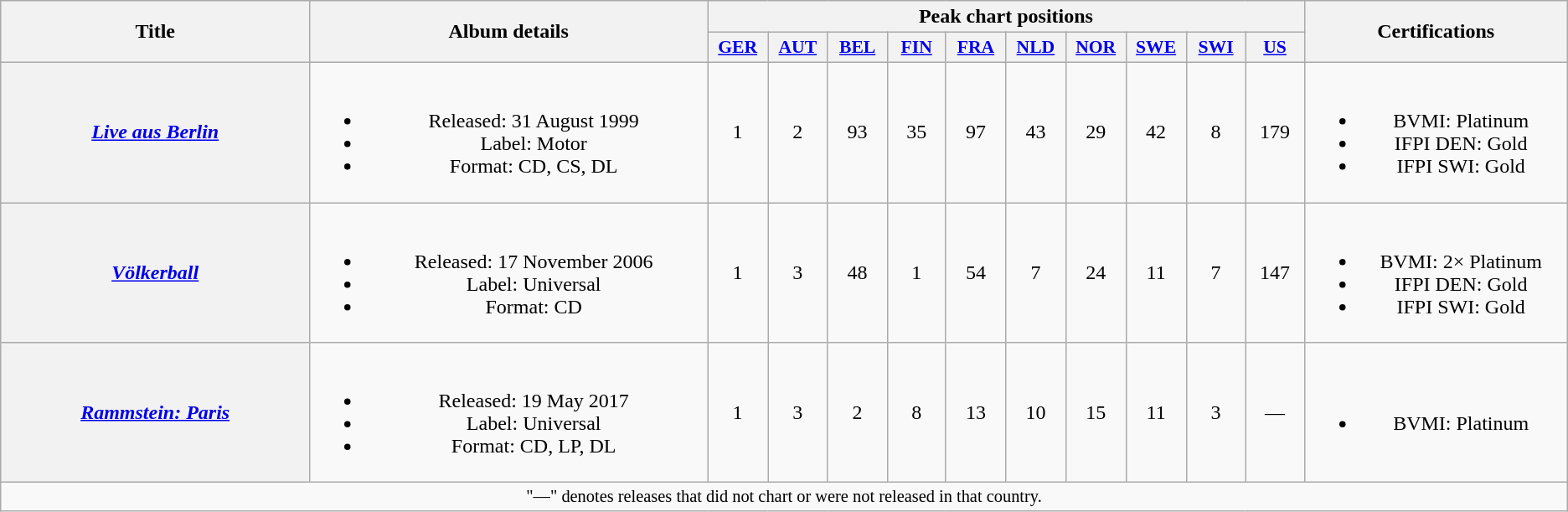<table class="wikitable plainrowheaders" style="text-align:center;">
<tr>
<th scope="col" rowspan="2" style="width:17em;">Title</th>
<th scope="col" rowspan="2" style="width:22em;">Album details</th>
<th scope="col" colspan="10">Peak chart positions</th>
<th scope="col" rowspan="2" style="width:14em;">Certifications</th>
</tr>
<tr>
<th scope="col" style="width:3em;font-size:90%;"><a href='#'>GER</a><br></th>
<th scope="col" style="width:3em;font-size:90%;"><a href='#'>AUT</a><br></th>
<th scope="col" style="width:3em;font-size:90%;"><a href='#'>BEL</a><br></th>
<th scope="col" style="width:3em;font-size:90%;"><a href='#'>FIN</a><br></th>
<th scope="col" style="width:3em;font-size:90%;"><a href='#'>FRA</a><br></th>
<th scope="col" style="width:3em;font-size:90%;"><a href='#'>NLD</a><br></th>
<th scope="col" style="width:3em;font-size:90%;"><a href='#'>NOR</a><br></th>
<th scope="col" style="width:3em;font-size:90%;"><a href='#'>SWE</a><br></th>
<th scope="col" style="width:3em;font-size:90%;"><a href='#'>SWI</a><br></th>
<th scope="col" style="width:3em;font-size:90%;"><a href='#'>US</a><br></th>
</tr>
<tr>
<th scope="row"><em><a href='#'>Live aus Berlin</a></em></th>
<td><br><ul><li>Released: 31 August 1999</li><li>Label: Motor</li><li>Format: CD, CS, DL</li></ul></td>
<td>1</td>
<td>2</td>
<td>93</td>
<td>35</td>
<td>97</td>
<td>43</td>
<td>29</td>
<td>42</td>
<td>8</td>
<td>179</td>
<td><br><ul><li>BVMI: Platinum</li><li>IFPI DEN: Gold</li><li>IFPI SWI: Gold</li></ul></td>
</tr>
<tr>
<th scope="row"><em><a href='#'>Völkerball</a></em></th>
<td><br><ul><li>Released: 17 November 2006</li><li>Label: Universal</li><li>Format: CD</li></ul></td>
<td>1</td>
<td>3</td>
<td>48</td>
<td>1</td>
<td>54</td>
<td>7</td>
<td>24</td>
<td>11</td>
<td>7</td>
<td>147</td>
<td><br><ul><li>BVMI: 2× Platinum</li><li>IFPI DEN: Gold</li><li>IFPI SWI: Gold</li></ul></td>
</tr>
<tr>
<th scope="row"><em><a href='#'>Rammstein: Paris</a></em></th>
<td><br><ul><li>Released: 19 May 2017</li><li>Label: Universal</li><li>Format: CD, LP, DL</li></ul></td>
<td>1</td>
<td>3</td>
<td>2</td>
<td>8</td>
<td>13</td>
<td>10</td>
<td>15</td>
<td>11</td>
<td>3</td>
<td>—</td>
<td><br><ul><li>BVMI: Platinum</li></ul></td>
</tr>
<tr>
<td colspan="13" style="font-size:85%;">"—" denotes releases that did not chart or were not released in that country.</td>
</tr>
</table>
